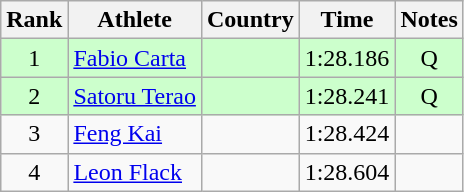<table class="wikitable sortable" style="text-align:center">
<tr>
<th>Rank</th>
<th>Athlete</th>
<th>Country</th>
<th>Time</th>
<th>Notes</th>
</tr>
<tr bgcolor=ccffcc>
<td>1</td>
<td align=left><a href='#'>Fabio Carta</a></td>
<td align=left></td>
<td>1:28.186</td>
<td>Q</td>
</tr>
<tr bgcolor=ccffcc>
<td>2</td>
<td align=left><a href='#'>Satoru Terao</a></td>
<td align=left></td>
<td>1:28.241</td>
<td>Q</td>
</tr>
<tr>
<td>3</td>
<td align=left><a href='#'>Feng Kai</a></td>
<td align=left></td>
<td>1:28.424</td>
<td></td>
</tr>
<tr>
<td>4</td>
<td align=left><a href='#'>Leon Flack</a></td>
<td align=left></td>
<td>1:28.604</td>
<td></td>
</tr>
</table>
